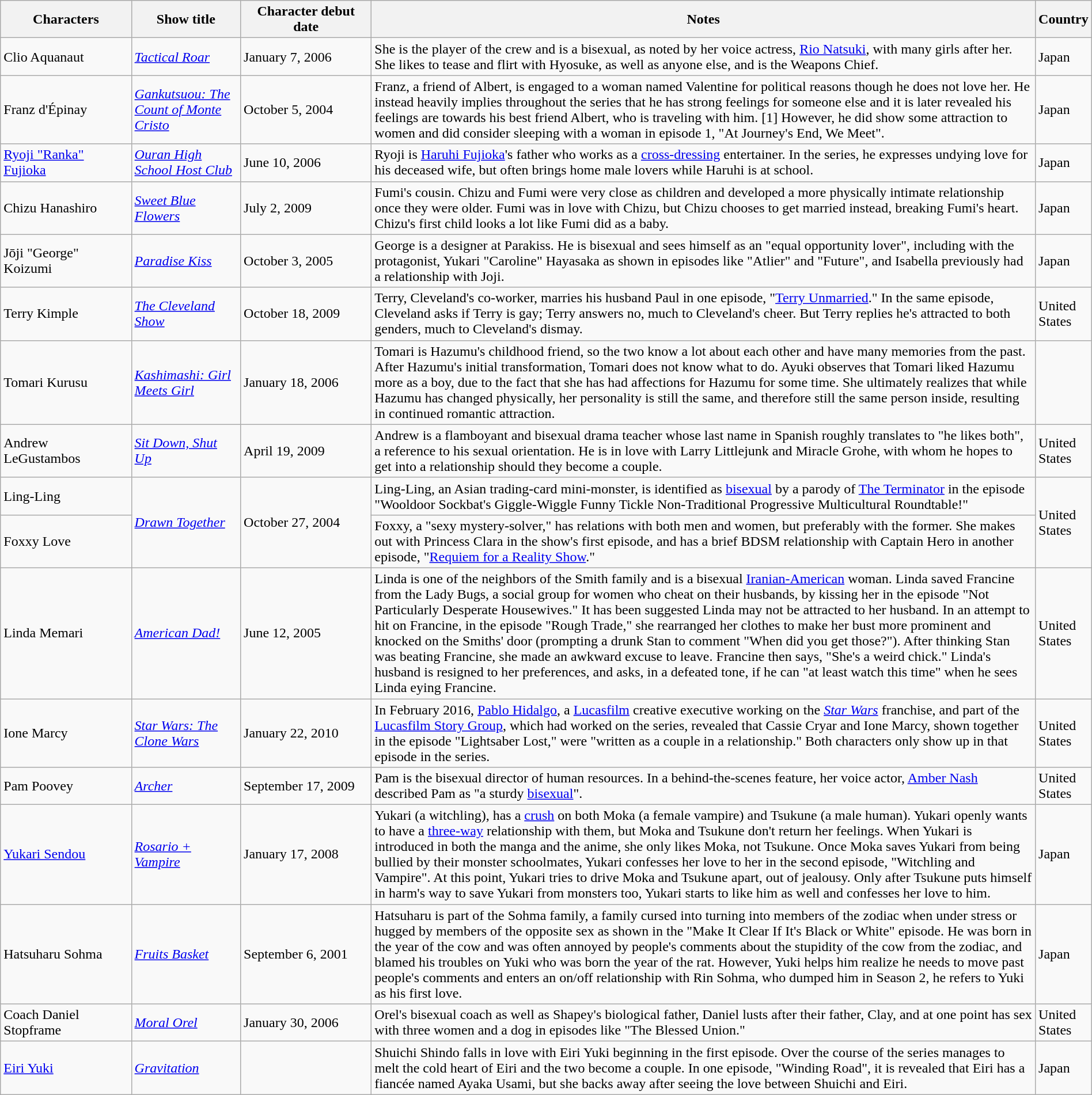<table class="wikitable sortable collapsible" style="width: 100%">
<tr>
<th scope="col" style="width:12%;">Characters</th>
<th scope="col" style="width:10%;">Show title</th>
<th scope="col" style="width:12%;">Character debut date</th>
<th>Notes</th>
<th scope="col" style="width:5%;">Country</th>
</tr>
<tr>
<td>Clio Aquanaut</td>
<td><em><a href='#'>Tactical Roar</a></em></td>
<td>January 7, 2006</td>
<td>She is the player of the crew and is a bisexual, as noted by her voice actress, <a href='#'>Rio Natsuki</a>, with many girls after her. She likes to tease and flirt with Hyosuke, as well as anyone else, and is the Weapons Chief.</td>
<td>Japan</td>
</tr>
<tr>
<td>Franz d'Épinay</td>
<td><em><a href='#'>Gankutsuou: The Count of Monte Cristo</a></em></td>
<td>October 5, 2004</td>
<td>Franz, a friend of Albert, is engaged to a woman named Valentine for political reasons though he does not love her. He instead heavily implies throughout the series that he has strong feelings for someone else and it is later revealed his feelings are towards his best friend Albert, who is traveling with him. [1] However, he did show some attraction to women and did consider sleeping with a woman in episode 1, "At Journey's End, We Meet".</td>
<td>Japan</td>
</tr>
<tr>
<td><a href='#'>Ryoji "Ranka" Fujioka</a></td>
<td><em><a href='#'>Ouran High School Host Club</a></em></td>
<td>June 10, 2006</td>
<td>Ryoji is <a href='#'>Haruhi Fujioka</a>'s father who works as a <a href='#'>cross-dressing</a> entertainer. In the series, he expresses undying love for his deceased wife, but often brings home male lovers while Haruhi is at school.</td>
<td>Japan</td>
</tr>
<tr>
<td>Chizu Hanashiro</td>
<td><em><a href='#'>Sweet Blue Flowers</a></em></td>
<td>July 2, 2009</td>
<td>Fumi's cousin. Chizu and Fumi were very close as children and developed a more physically intimate relationship once they were older. Fumi was in love with Chizu, but Chizu chooses to get married instead, breaking Fumi's heart. Chizu's first child looks a lot like Fumi did as a baby.</td>
<td>Japan</td>
</tr>
<tr>
<td>Jōji "George" Koizumi</td>
<td><em><a href='#'>Paradise Kiss</a></em></td>
<td>October 3, 2005</td>
<td>George is a designer at Parakiss. He is bisexual and sees himself as an "equal opportunity lover", including with the protagonist, Yukari "Caroline" Hayasaka as shown in episodes like "Atlier" and "Future", and Isabella previously had a relationship with Joji.</td>
<td>Japan</td>
</tr>
<tr>
<td>Terry Kimple</td>
<td><em><a href='#'>The Cleveland Show</a></em></td>
<td>October 18, 2009</td>
<td>Terry, Cleveland's co-worker, marries his husband Paul in one episode, "<a href='#'>Terry Unmarried</a>." In the same episode, Cleveland asks if Terry is gay; Terry answers no, much to Cleveland's cheer. But Terry replies he's attracted to both genders, much to Cleveland's dismay.</td>
<td>United States</td>
</tr>
<tr>
<td>Tomari Kurusu</td>
<td><em><a href='#'>Kashimashi: Girl Meets Girl</a></em></td>
<td>January 18, 2006</td>
<td>Tomari is Hazumu's childhood friend, so the two know a lot about each other and have many memories from the past. After Hazumu's initial transformation, Tomari does not know what to do. Ayuki observes that Tomari liked Hazumu more as a boy, due to the fact that she has had affections for Hazumu for some time. She ultimately realizes that while Hazumu has changed physically, her personality is still the same, and therefore still the same person inside, resulting in continued romantic attraction.</td>
</tr>
<tr>
<td>Andrew LeGustambos</td>
<td><em><a href='#'>Sit Down, Shut Up</a></em></td>
<td>April 19, 2009</td>
<td>Andrew is a flamboyant and bisexual drama teacher whose last name in Spanish roughly translates to "he likes both", a reference to his sexual orientation. He is in love with Larry Littlejunk and Miracle Grohe, with whom he hopes to get into a relationship should they become a couple.</td>
<td>United States</td>
</tr>
<tr>
<td>Ling-Ling</td>
<td rowspan="2"><em><a href='#'>Drawn Together</a></em></td>
<td rowspan="2">October 27, 2004</td>
<td>Ling-Ling, an Asian trading-card mini-monster, is identified as <a href='#'>bisexual</a> by a parody of <a href='#'>The Terminator</a> in the episode "Wooldoor Sockbat's Giggle-Wiggle Funny Tickle Non-Traditional Progressive Multicultural Roundtable!"</td>
<td rowspan="2">United States</td>
</tr>
<tr>
<td>Foxxy Love</td>
<td>Foxxy, a "sexy mystery-solver," has relations with both men and women, but preferably with the former. She makes out with Princess Clara in the show's first episode, and has a brief BDSM relationship with Captain Hero in another episode, "<a href='#'>Requiem for a Reality Show</a>."</td>
</tr>
<tr>
<td>Linda Memari</td>
<td><em><a href='#'>American Dad!</a></em></td>
<td>June 12, 2005</td>
<td>Linda is one of the neighbors of the Smith family and is a bisexual <a href='#'>Iranian-American</a> woman. Linda saved Francine from the Lady Bugs, a social group for women who cheat on their husbands, by kissing her in the episode "Not Particularly Desperate Housewives." It has been suggested Linda may not be attracted to her husband. In an attempt to hit on Francine, in the episode "Rough Trade," she rearranged her clothes to make her bust more prominent and knocked on the Smiths' door (prompting a drunk Stan to comment "When did you get those?"). After thinking Stan was beating Francine, she made an awkward excuse to leave. Francine then says, "She's a weird chick." Linda's husband is resigned to her preferences, and asks, in a defeated tone, if he can "at least watch this time" when he sees Linda eying Francine.</td>
<td>United States</td>
</tr>
<tr>
<td>Ione Marcy</td>
<td><em><a href='#'>Star Wars: The Clone Wars</a></em></td>
<td>January 22, 2010</td>
<td>In February 2016, <a href='#'>Pablo Hidalgo</a>, a <a href='#'>Lucasfilm</a> creative executive working on the <em><a href='#'>Star Wars</a></em> franchise, and part of the <a href='#'>Lucasfilm Story Group</a>, which had worked on the series, revealed that Cassie Cryar and Ione Marcy, shown together in the episode "Lightsaber Lost," were "written as a couple in a relationship." Both characters only show up in that episode in the series.</td>
<td>United States</td>
</tr>
<tr>
<td>Pam Poovey</td>
<td><em><a href='#'>Archer</a></em></td>
<td>September 17, 2009</td>
<td>Pam is the bisexual director of human resources. In a behind-the-scenes feature, her voice actor, <a href='#'>Amber Nash</a> described Pam as "a sturdy <a href='#'>bisexual</a>".</td>
<td>United States</td>
</tr>
<tr>
<td><a href='#'>Yukari Sendou</a></td>
<td><em><a href='#'>Rosario + Vampire</a></em></td>
<td>January 17, 2008</td>
<td>Yukari (a witchling), has a <a href='#'>crush</a> on both Moka (a female vampire) and Tsukune (a male human). Yukari openly wants to have a <a href='#'>three-way</a> relationship with them, but Moka and Tsukune don't return her feelings. When Yukari is introduced in both the manga and the anime, she only likes Moka, not Tsukune. Once Moka saves Yukari from being bullied by their monster schoolmates, Yukari confesses her love to her in the second episode, "Witchling and Vampire". At this point, Yukari tries to drive Moka and Tsukune apart, out of jealousy. Only after Tsukune puts himself in harm's way to save Yukari from monsters too, Yukari starts to like him as well and confesses her love to him.</td>
<td>Japan</td>
</tr>
<tr>
<td>Hatsuharu Sohma</td>
<td><em><a href='#'>Fruits Basket</a></em></td>
<td>September 6, 2001</td>
<td>Hatsuharu is part of the Sohma family, a family cursed into turning into members of the zodiac when under stress or hugged by members of the opposite sex as shown in the "Make It Clear If It's Black or White" episode. He was born in the year of the cow and was often annoyed by people's comments about the stupidity of the cow from the zodiac, and blamed his troubles on Yuki who was born the year of the rat. However, Yuki helps him realize he needs to move past people's comments and enters an on/off relationship with Rin Sohma, who dumped him in Season 2, he refers to Yuki as his first love.</td>
<td>Japan</td>
</tr>
<tr>
<td>Coach Daniel Stopframe</td>
<td><em><a href='#'>Moral Orel</a></em></td>
<td>January 30, 2006</td>
<td>Orel's bisexual coach as well as Shapey's biological father, Daniel lusts after their father, Clay, and at one point has sex with three women and a dog in episodes like "The Blessed Union."</td>
<td>United States</td>
</tr>
<tr>
<td><a href='#'>Eiri Yuki</a></td>
<td><em><a href='#'>Gravitation</a></em></td>
<td></td>
<td>Shuichi Shindo falls in love with Eiri Yuki beginning in the first episode. Over the course of the series manages to melt the cold heart of Eiri and the two become a couple. In one episode, "Winding Road", it is revealed that Eiri has a fiancée named Ayaka Usami, but she backs away after seeing the love between Shuichi and Eiri.</td>
<td>Japan</td>
</tr>
</table>
